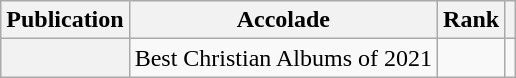<table class="wikitable plainrowheaders">
<tr>
<th scope="col">Publication</th>
<th scope="col" class="unsortable">Accolade</th>
<th scope="col">Rank</th>
<th scope="col" class="unsortable"></th>
</tr>
<tr>
<th scope="row"><em></em></th>
<td>Best Christian Albums of 2021</td>
<td></td>
<td></td>
</tr>
</table>
